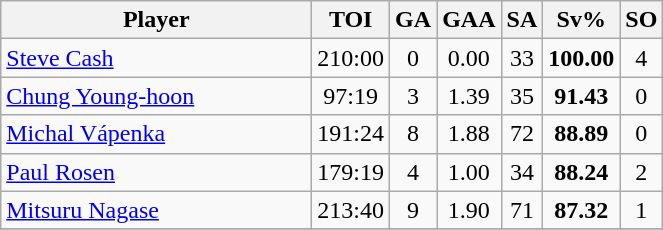<table class="wikitable sortable" style="text-align:center;">
<tr>
<th style="width:200px;">Player</th>
<th>TOI</th>
<th>GA</th>
<th>GAA</th>
<th>SA</th>
<th>Sv%</th>
<th>SO</th>
</tr>
<tr>
<td style="text-align:left;"> <a href='#'>Steve Cash</a></td>
<td>210:00</td>
<td>0</td>
<td>0.00</td>
<td>33</td>
<td><strong>100.00</strong></td>
<td>4</td>
</tr>
<tr>
<td style="text-align:left;"> <a href='#'>Chung Young-hoon</a></td>
<td>97:19</td>
<td>3</td>
<td>1.39</td>
<td>35</td>
<td><strong>91.43</strong></td>
<td>0</td>
</tr>
<tr>
<td style="text-align:left;"> <a href='#'>Michal Vápenka</a></td>
<td>191:24</td>
<td>8</td>
<td>1.88</td>
<td>72</td>
<td><strong>88.89</strong></td>
<td>0</td>
</tr>
<tr>
<td style="text-align:left;"> <a href='#'>Paul Rosen</a></td>
<td>179:19</td>
<td>4</td>
<td>1.00</td>
<td>34</td>
<td><strong>88.24</strong></td>
<td>2</td>
</tr>
<tr>
<td style="text-align:left;"> <a href='#'>Mitsuru Nagase</a></td>
<td>213:40</td>
<td>9</td>
<td>1.90</td>
<td>71</td>
<td><strong>87.32</strong></td>
<td>1</td>
</tr>
<tr>
</tr>
</table>
